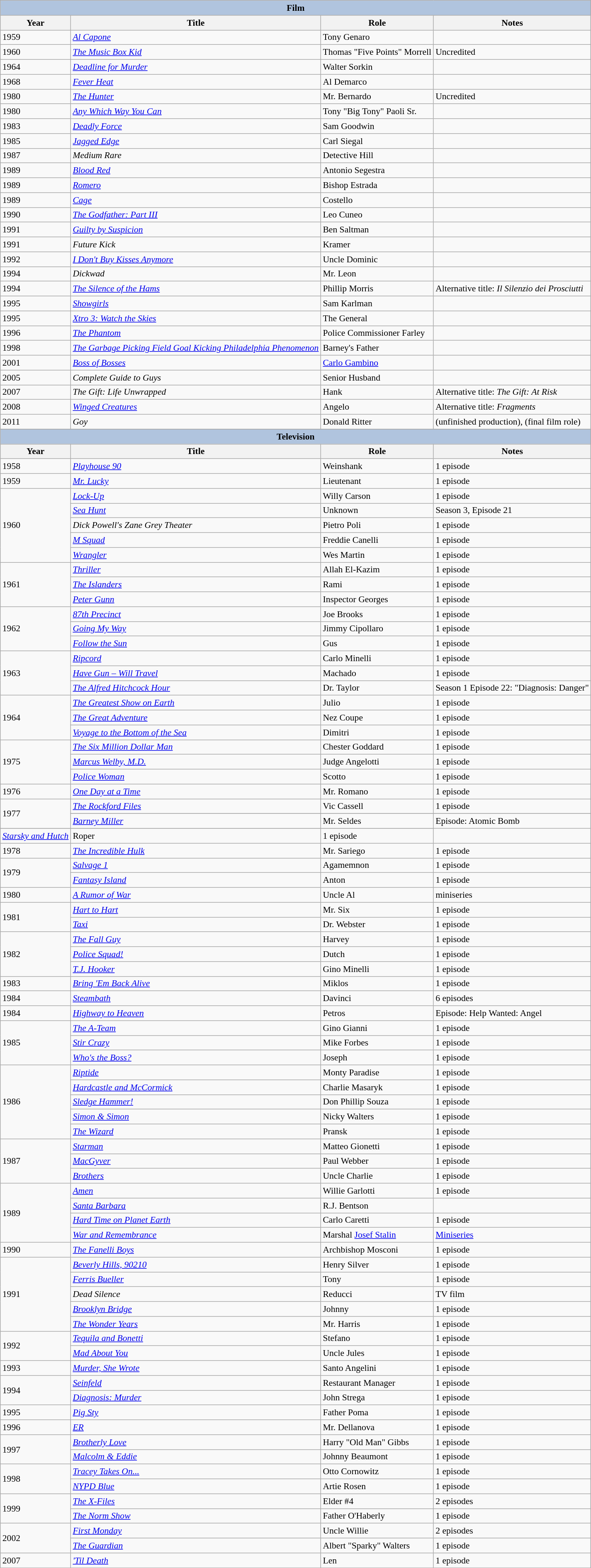<table class="wikitable" style="font-size: 90%;">
<tr>
<th colspan="4" style="background: LightSteelBlue;">Film</th>
</tr>
<tr>
<th>Year</th>
<th>Title</th>
<th>Role</th>
<th>Notes</th>
</tr>
<tr>
<td>1959</td>
<td><em><a href='#'>Al Capone</a></em></td>
<td>Tony Genaro</td>
<td></td>
</tr>
<tr>
<td>1960</td>
<td><em><a href='#'>The Music Box Kid</a></em></td>
<td>Thomas "Five Points" Morrell</td>
<td>Uncredited</td>
</tr>
<tr>
<td>1964</td>
<td><em><a href='#'>Deadline for Murder</a></em></td>
<td>Walter Sorkin</td>
<td></td>
</tr>
<tr>
<td>1968</td>
<td><em><a href='#'>Fever Heat</a></em></td>
<td>Al Demarco</td>
<td></td>
</tr>
<tr>
<td>1980</td>
<td><em><a href='#'>The Hunter</a></em></td>
<td>Mr. Bernardo</td>
<td>Uncredited</td>
</tr>
<tr>
<td>1980</td>
<td><em><a href='#'>Any Which Way You Can</a></em></td>
<td>Tony "Big Tony" Paoli Sr.</td>
<td></td>
</tr>
<tr>
<td>1983</td>
<td><em><a href='#'>Deadly Force</a></em></td>
<td>Sam Goodwin</td>
<td></td>
</tr>
<tr>
<td>1985</td>
<td><em><a href='#'>Jagged Edge</a></em></td>
<td>Carl Siegal</td>
<td></td>
</tr>
<tr>
<td>1987</td>
<td><em>Medium Rare</em></td>
<td>Detective Hill</td>
<td></td>
</tr>
<tr>
<td>1989</td>
<td><em><a href='#'>Blood Red</a></em></td>
<td>Antonio Segestra</td>
<td></td>
</tr>
<tr>
<td>1989</td>
<td><em><a href='#'>Romero</a></em></td>
<td>Bishop Estrada</td>
<td></td>
</tr>
<tr>
<td>1989</td>
<td><em><a href='#'>Cage</a></em></td>
<td>Costello</td>
<td></td>
</tr>
<tr>
<td>1990</td>
<td><em><a href='#'>The Godfather: Part III</a></em></td>
<td>Leo Cuneo</td>
<td></td>
</tr>
<tr>
<td>1991</td>
<td><em><a href='#'>Guilty by Suspicion</a></em></td>
<td>Ben Saltman</td>
<td></td>
</tr>
<tr>
<td>1991</td>
<td><em>Future Kick</em></td>
<td>Kramer</td>
<td></td>
</tr>
<tr>
<td>1992</td>
<td><em><a href='#'>I Don't Buy Kisses Anymore</a></em></td>
<td>Uncle Dominic</td>
<td></td>
</tr>
<tr>
<td>1994</td>
<td><em>Dickwad</em></td>
<td>Mr. Leon</td>
<td></td>
</tr>
<tr>
<td>1994</td>
<td><em><a href='#'>The Silence of the Hams</a></em></td>
<td>Phillip Morris</td>
<td>Alternative title: <em>Il Silenzio dei Prosciutti</em></td>
</tr>
<tr>
<td>1995</td>
<td><em><a href='#'>Showgirls</a></em></td>
<td>Sam Karlman</td>
<td></td>
</tr>
<tr>
<td>1995</td>
<td><em><a href='#'>Xtro 3: Watch the Skies</a></em></td>
<td>The General</td>
<td></td>
</tr>
<tr>
<td>1996</td>
<td><em><a href='#'>The Phantom</a></em></td>
<td>Police Commissioner Farley</td>
<td></td>
</tr>
<tr>
<td>1998</td>
<td><em><a href='#'>The Garbage Picking Field Goal Kicking Philadelphia Phenomenon</a></em></td>
<td>Barney's Father</td>
<td></td>
</tr>
<tr>
<td>2001</td>
<td><em><a href='#'>Boss of Bosses</a></em></td>
<td><a href='#'>Carlo Gambino</a></td>
<td></td>
</tr>
<tr>
<td>2005</td>
<td><em>Complete Guide to Guys</em></td>
<td>Senior Husband</td>
<td></td>
</tr>
<tr>
<td>2007</td>
<td><em>The Gift: Life Unwrapped</em></td>
<td>Hank</td>
<td>Alternative title: <em>The Gift: At Risk</em></td>
</tr>
<tr>
<td>2008</td>
<td><em><a href='#'>Winged Creatures</a></em></td>
<td>Angelo</td>
<td>Alternative title: <em>Fragments</em></td>
</tr>
<tr>
<td>2011</td>
<td><em>Goy</em></td>
<td>Donald Ritter</td>
<td>(unfinished production), (final film role)</td>
</tr>
<tr>
</tr>
<tr>
<th colspan="4" style="background: LightSteelBlue;">Television</th>
</tr>
<tr>
<th>Year</th>
<th>Title</th>
<th>Role</th>
<th>Notes</th>
</tr>
<tr>
<td>1958</td>
<td><em><a href='#'>Playhouse 90</a></em></td>
<td>Weinshank</td>
<td>1 episode</td>
</tr>
<tr>
<td>1959</td>
<td><em><a href='#'>Mr. Lucky</a></em></td>
<td>Lieutenant</td>
<td>1 episode</td>
</tr>
<tr>
<td rowspan=5>1960</td>
<td><em><a href='#'>Lock-Up</a></em></td>
<td>Willy Carson</td>
<td>1 episode</td>
</tr>
<tr>
<td><em><a href='#'>Sea Hunt</a></em></td>
<td>Unknown</td>
<td>Season 3, Episode 21</td>
</tr>
<tr>
<td><em>Dick Powell's Zane Grey Theater</em></td>
<td>Pietro Poli</td>
<td>1 episode</td>
</tr>
<tr>
<td><em><a href='#'>M Squad</a></em></td>
<td>Freddie Canelli</td>
<td>1 episode</td>
</tr>
<tr>
<td><em><a href='#'>Wrangler</a></em></td>
<td>Wes Martin</td>
<td>1 episode</td>
</tr>
<tr>
<td rowspan=3>1961</td>
<td><em><a href='#'>Thriller</a></em></td>
<td>Allah El-Kazim</td>
<td>1 episode</td>
</tr>
<tr>
<td><em><a href='#'>The Islanders</a></em></td>
<td>Rami</td>
<td>1 episode</td>
</tr>
<tr>
<td><em><a href='#'>Peter Gunn</a></em></td>
<td>Inspector Georges</td>
<td>1 episode</td>
</tr>
<tr>
<td rowspan=3>1962</td>
<td><em><a href='#'>87th Precinct</a></em></td>
<td>Joe Brooks</td>
<td>1 episode</td>
</tr>
<tr>
<td><em><a href='#'>Going My Way</a></em></td>
<td>Jimmy Cipollaro</td>
<td>1 episode</td>
</tr>
<tr>
<td><em><a href='#'>Follow the Sun</a></em></td>
<td>Gus</td>
<td>1 episode</td>
</tr>
<tr>
<td rowspan=3>1963</td>
<td><em><a href='#'>Ripcord</a></em></td>
<td>Carlo Minelli</td>
<td>1 episode</td>
</tr>
<tr>
<td><em><a href='#'>Have Gun – Will Travel</a></em></td>
<td>Machado</td>
<td>1 episode</td>
</tr>
<tr>
<td><em><a href='#'>The Alfred Hitchcock Hour</a></em></td>
<td>Dr. Taylor</td>
<td>Season 1 Episode 22: "Diagnosis: Danger"</td>
</tr>
<tr>
<td rowspan=3>1964</td>
<td><em><a href='#'>The Greatest Show on Earth</a></em></td>
<td>Julio</td>
<td>1 episode</td>
</tr>
<tr>
<td><em><a href='#'>The Great Adventure</a></em></td>
<td>Nez Coupe</td>
<td>1 episode</td>
</tr>
<tr>
<td><em><a href='#'>Voyage to the Bottom of the Sea</a></em></td>
<td>Dimitri</td>
<td>1 episode</td>
</tr>
<tr>
<td rowspan=3>1975</td>
<td><em><a href='#'>The Six Million Dollar Man</a></em></td>
<td>Chester Goddard</td>
<td>1 episode</td>
</tr>
<tr>
<td><em><a href='#'>Marcus Welby, M.D.</a></em></td>
<td>Judge Angelotti</td>
<td>1 episode</td>
</tr>
<tr>
<td><em><a href='#'>Police Woman</a></em></td>
<td>Scotto</td>
<td>1 episode</td>
</tr>
<tr>
<td>1976</td>
<td><em><a href='#'>One Day at a Time</a></em></td>
<td>Mr. Romano</td>
<td>1 episode</td>
</tr>
<tr>
<td rowspan=3>1977</td>
<td><em><a href='#'>The Rockford Files</a></em></td>
<td>Vic Cassell</td>
<td>1 episode</td>
</tr>
<tr>
</tr>
<tr>
<td><em><a href='#'>Barney Miller</a></em></td>
<td>Mr. Seldes</td>
<td>Episode: Atomic Bomb</td>
</tr>
<tr>
</tr>
<tr>
<td><em><a href='#'>Starsky and Hutch</a></em></td>
<td>Roper</td>
<td>1 episode</td>
</tr>
<tr>
<td>1978</td>
<td><em><a href='#'>The Incredible Hulk</a></em></td>
<td>Mr. Sariego</td>
<td>1 episode</td>
</tr>
<tr>
<td rowspan=2>1979</td>
<td><em><a href='#'>Salvage 1</a></em></td>
<td>Agamemnon</td>
<td>1 episode</td>
</tr>
<tr>
<td><em><a href='#'>Fantasy Island</a></em></td>
<td>Anton</td>
<td>1 episode</td>
</tr>
<tr>
<td>1980</td>
<td><em><a href='#'>A Rumor of War</a></em></td>
<td>Uncle Al</td>
<td>miniseries</td>
</tr>
<tr>
<td rowspan=2>1981</td>
<td><em><a href='#'>Hart to Hart</a></em></td>
<td>Mr. Six</td>
<td>1 episode</td>
</tr>
<tr>
<td><em><a href='#'>Taxi</a></em></td>
<td>Dr. Webster</td>
<td>1 episode</td>
</tr>
<tr>
<td rowspan=3>1982</td>
<td><em><a href='#'>The Fall Guy</a></em></td>
<td>Harvey</td>
<td>1 episode</td>
</tr>
<tr>
<td><em><a href='#'>Police Squad!</a></em></td>
<td>Dutch</td>
<td>1 episode</td>
</tr>
<tr>
<td><em><a href='#'>T.J. Hooker</a></em></td>
<td>Gino Minelli</td>
<td>1 episode</td>
</tr>
<tr>
<td>1983</td>
<td><em><a href='#'>Bring 'Em Back Alive</a></em></td>
<td>Miklos</td>
<td>1 episode</td>
</tr>
<tr>
<td>1984</td>
<td><em><a href='#'>Steambath</a></em></td>
<td>Davinci</td>
<td>6 episodes</td>
</tr>
<tr>
<td>1984</td>
<td><em><a href='#'>Highway to Heaven</a></em></td>
<td>Petros</td>
<td>Episode: Help Wanted: Angel</td>
</tr>
<tr>
<td rowspan=3>1985</td>
<td><em><a href='#'>The A-Team</a></em></td>
<td>Gino Gianni</td>
<td>1 episode</td>
</tr>
<tr>
<td><em><a href='#'>Stir Crazy</a></em></td>
<td>Mike Forbes</td>
<td>1 episode</td>
</tr>
<tr>
<td><em><a href='#'>Who's the Boss?</a></em></td>
<td>Joseph</td>
<td>1 episode</td>
</tr>
<tr>
<td rowspan=5>1986</td>
<td><em><a href='#'>Riptide</a></em></td>
<td>Monty Paradise</td>
<td>1 episode</td>
</tr>
<tr>
<td><em><a href='#'>Hardcastle and McCormick</a></em></td>
<td>Charlie Masaryk</td>
<td>1 episode</td>
</tr>
<tr>
<td><em><a href='#'>Sledge Hammer!</a></em></td>
<td>Don Phillip Souza</td>
<td>1 episode</td>
</tr>
<tr>
<td><em><a href='#'>Simon & Simon</a></em></td>
<td>Nicky Walters</td>
<td>1 episode</td>
</tr>
<tr>
<td><em><a href='#'>The Wizard</a></em></td>
<td>Pransk</td>
<td>1 episode</td>
</tr>
<tr>
<td rowspan=3>1987</td>
<td><em><a href='#'>Starman</a></em></td>
<td>Matteo Gionetti</td>
<td>1 episode</td>
</tr>
<tr>
<td><em><a href='#'>MacGyver</a></em></td>
<td>Paul Webber</td>
<td>1 episode</td>
</tr>
<tr>
<td><em><a href='#'>Brothers</a></em></td>
<td>Uncle Charlie</td>
<td>1 episode</td>
</tr>
<tr>
<td rowspan=4>1989</td>
<td><em><a href='#'>Amen</a></em></td>
<td>Willie Garlotti</td>
<td>1 episode</td>
</tr>
<tr>
<td><em><a href='#'>Santa Barbara</a></em></td>
<td>R.J. Bentson</td>
<td></td>
</tr>
<tr>
<td><em><a href='#'>Hard Time on Planet Earth</a></em></td>
<td>Carlo Caretti</td>
<td>1 episode</td>
</tr>
<tr>
<td><em><a href='#'>War and Remembrance</a></em></td>
<td>Marshal <a href='#'>Josef Stalin</a></td>
<td><a href='#'>Miniseries</a></td>
</tr>
<tr>
<td>1990</td>
<td><em><a href='#'>The Fanelli Boys</a></em></td>
<td>Archbishop Mosconi</td>
<td>1 episode</td>
</tr>
<tr>
<td rowspan=5>1991</td>
<td><em><a href='#'>Beverly Hills, 90210</a></em></td>
<td>Henry Silver</td>
<td>1 episode</td>
</tr>
<tr>
<td><em><a href='#'>Ferris Bueller</a></em></td>
<td>Tony</td>
<td>1 episode</td>
</tr>
<tr>
<td><em>Dead Silence</em></td>
<td>Reducci</td>
<td>TV film</td>
</tr>
<tr>
<td><em><a href='#'>Brooklyn Bridge</a></em></td>
<td>Johnny</td>
<td>1 episode</td>
</tr>
<tr>
<td><em><a href='#'>The Wonder Years</a></em></td>
<td>Mr. Harris</td>
<td>1 episode</td>
</tr>
<tr>
<td rowspan=2>1992</td>
<td><em><a href='#'>Tequila and Bonetti</a></em></td>
<td>Stefano</td>
<td>1 episode</td>
</tr>
<tr>
<td><em><a href='#'>Mad About You</a></em></td>
<td>Uncle Jules</td>
<td>1 episode</td>
</tr>
<tr>
<td>1993</td>
<td><em><a href='#'>Murder, She Wrote</a></em></td>
<td>Santo Angelini</td>
<td>1 episode</td>
</tr>
<tr>
<td rowspan=2>1994</td>
<td><em><a href='#'>Seinfeld</a></em></td>
<td>Restaurant Manager</td>
<td>1 episode</td>
</tr>
<tr>
<td><em><a href='#'>Diagnosis: Murder</a></em></td>
<td>John Strega</td>
<td>1 episode</td>
</tr>
<tr>
<td>1995</td>
<td><em><a href='#'>Pig Sty</a></em></td>
<td>Father Poma</td>
<td>1 episode</td>
</tr>
<tr>
<td>1996</td>
<td><em><a href='#'>ER</a></em></td>
<td>Mr. Dellanova</td>
<td>1 episode</td>
</tr>
<tr>
<td rowspan=2>1997</td>
<td><em><a href='#'>Brotherly Love</a></em></td>
<td>Harry "Old Man" Gibbs</td>
<td>1 episode</td>
</tr>
<tr>
<td><em><a href='#'>Malcolm & Eddie</a></em></td>
<td>Johnny Beaumont</td>
<td>1 episode</td>
</tr>
<tr>
<td rowspan=2>1998</td>
<td><em><a href='#'>Tracey Takes On...</a></em></td>
<td>Otto Cornowitz</td>
<td>1 episode</td>
</tr>
<tr>
<td><em><a href='#'>NYPD Blue</a></em></td>
<td>Artie Rosen</td>
<td>1 episode</td>
</tr>
<tr>
<td rowspan=2>1999</td>
<td><em><a href='#'>The X-Files</a></em></td>
<td>Elder #4</td>
<td>2 episodes</td>
</tr>
<tr>
<td><em><a href='#'>The Norm Show</a></em></td>
<td>Father O'Haberly</td>
<td>1 episode</td>
</tr>
<tr>
<td rowspan=2>2002</td>
<td><em><a href='#'>First Monday</a></em></td>
<td>Uncle Willie</td>
<td>2 episodes</td>
</tr>
<tr>
<td><em><a href='#'>The Guardian</a></em></td>
<td>Albert "Sparky" Walters</td>
<td>1 episode</td>
</tr>
<tr>
<td>2007</td>
<td><em><a href='#'>'Til Death</a></em></td>
<td>Len</td>
<td>1 episode</td>
</tr>
</table>
